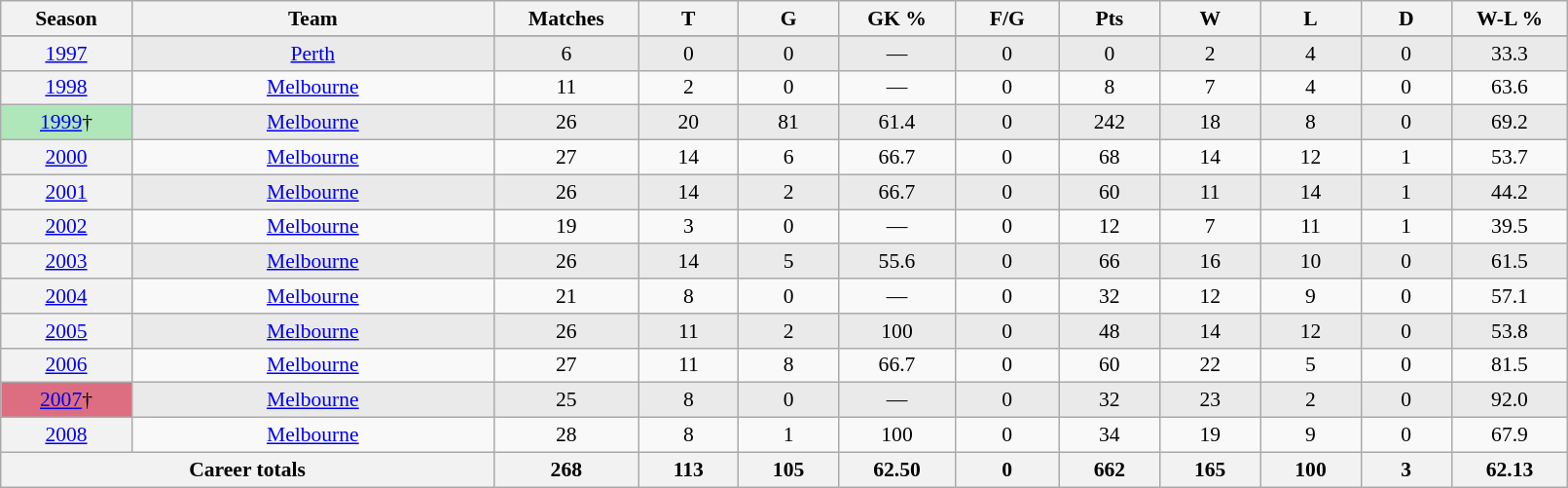<table class="wikitable sortable"  style="font-size:90%; text-align:center; width:85%;">
<tr>
<th width=2%>Season</th>
<th width=8%>Team</th>
<th width=2%>Matches</th>
<th width=2%>T</th>
<th width=2%>G</th>
<th width=2%>GK %</th>
<th width=2%>F/G</th>
<th width=2%>Pts</th>
<th width=2%>W</th>
<th width=2%>L</th>
<th width=2%>D</th>
<th width=2%>W-L %</th>
</tr>
<tr>
</tr>
<tr style="background-color: #EAEAEA">
<th scope="row" style="text-align:center; font-weight:normal"><a href='#'>1997</a></th>
<td style="text-align:center;"><a href='#'>Perth</a></td>
<td>6</td>
<td>0</td>
<td>0</td>
<td>—</td>
<td>0</td>
<td>0</td>
<td>2</td>
<td>4</td>
<td>0</td>
<td>33.3</td>
</tr>
<tr>
<th scope="row" style="text-align:center; font-weight:normal"><a href='#'>1998</a></th>
<td style="text-align:center;"><a href='#'>Melbourne</a></td>
<td>11</td>
<td>2</td>
<td>0</td>
<td>—</td>
<td>0</td>
<td>8</td>
<td>7</td>
<td>4</td>
<td>0</td>
<td>63.6</td>
</tr>
<tr style="background-color: #EAEAEA">
<th scope="row" style="text-align:center;background:#afe6ba; font-weight:normal"><a href='#'>1999</a>†</th>
<td style="text-align:center;"><a href='#'>Melbourne</a></td>
<td>26</td>
<td>20</td>
<td>81</td>
<td>61.4</td>
<td>0</td>
<td>242</td>
<td>18</td>
<td>8</td>
<td>0</td>
<td>69.2</td>
</tr>
<tr>
<th scope="row" style="text-align:center; font-weight:normal"><a href='#'>2000</a></th>
<td style="text-align:center;"><a href='#'>Melbourne</a></td>
<td>27</td>
<td>14</td>
<td>6</td>
<td>66.7</td>
<td>0</td>
<td>68</td>
<td>14</td>
<td>12</td>
<td>1</td>
<td>53.7</td>
</tr>
<tr style="background-color: #EAEAEA">
<th scope="row" style="text-align:center; font-weight:normal"><a href='#'>2001</a></th>
<td style="text-align:center;"><a href='#'>Melbourne</a></td>
<td>26</td>
<td>14</td>
<td>2</td>
<td>66.7</td>
<td>0</td>
<td>60</td>
<td>11</td>
<td>14</td>
<td>1</td>
<td>44.2</td>
</tr>
<tr>
<th scope="row" style="text-align:center; font-weight:normal"><a href='#'>2002</a></th>
<td style="text-align:center;"><a href='#'>Melbourne</a></td>
<td>19</td>
<td>3</td>
<td>0</td>
<td>—</td>
<td>0</td>
<td>12</td>
<td>7</td>
<td>11</td>
<td>1</td>
<td>39.5</td>
</tr>
<tr style="background-color: #EAEAEA">
<th scope="row" style="text-align:center; font-weight:normal"><a href='#'>2003</a></th>
<td style="text-align:center;"><a href='#'>Melbourne</a></td>
<td>26</td>
<td>14</td>
<td>5</td>
<td>55.6</td>
<td>0</td>
<td>66</td>
<td>16</td>
<td>10</td>
<td>0</td>
<td>61.5</td>
</tr>
<tr>
<th scope="row" style="text-align:center; font-weight:normal"><a href='#'>2004</a></th>
<td style="text-align:center;"><a href='#'>Melbourne</a></td>
<td>21</td>
<td>8</td>
<td>0</td>
<td>—</td>
<td>0</td>
<td>32</td>
<td>12</td>
<td>9</td>
<td>0</td>
<td>57.1</td>
</tr>
<tr style="background-color: #EAEAEA">
<th scope="row" style="text-align:center; font-weight:normal"><a href='#'>2005</a></th>
<td style="text-align:center;"><a href='#'>Melbourne</a></td>
<td>26</td>
<td>11</td>
<td>2</td>
<td>100</td>
<td>0</td>
<td>48</td>
<td>14</td>
<td>12</td>
<td>0</td>
<td>53.8</td>
</tr>
<tr>
<th scope="row" style="text-align:center; font-weight:normal"><a href='#'>2006</a></th>
<td style="text-align:center;"><a href='#'>Melbourne</a></td>
<td>27</td>
<td>11</td>
<td>8</td>
<td>66.7</td>
<td>0</td>
<td>60</td>
<td>22</td>
<td>5</td>
<td>0</td>
<td>81.5</td>
</tr>
<tr style="background-color: #EAEAEA">
<th scope="row" style="text-align:center;background:#DD6E81; font-weight:normal"><a href='#'>2007</a>†</th>
<td style="text-align:center;"><a href='#'>Melbourne</a></td>
<td>25</td>
<td>8</td>
<td>0</td>
<td>—</td>
<td>0</td>
<td>32</td>
<td>23</td>
<td>2</td>
<td>0</td>
<td>92.0</td>
</tr>
<tr>
<th scope="row" style="text-align:center; font-weight:normal"><a href='#'>2008</a></th>
<td style="text-align:center;"><a href='#'>Melbourne</a></td>
<td>28</td>
<td>8</td>
<td>1</td>
<td>100</td>
<td>0</td>
<td>34</td>
<td>19</td>
<td>9</td>
<td>0</td>
<td>67.9</td>
</tr>
<tr class="sortbottom">
<th colspan=2>Career totals</th>
<th>268</th>
<th>113</th>
<th>105</th>
<th>62.50</th>
<th>0</th>
<th>662</th>
<th>165</th>
<th>100</th>
<th>3</th>
<th>62.13</th>
</tr>
</table>
